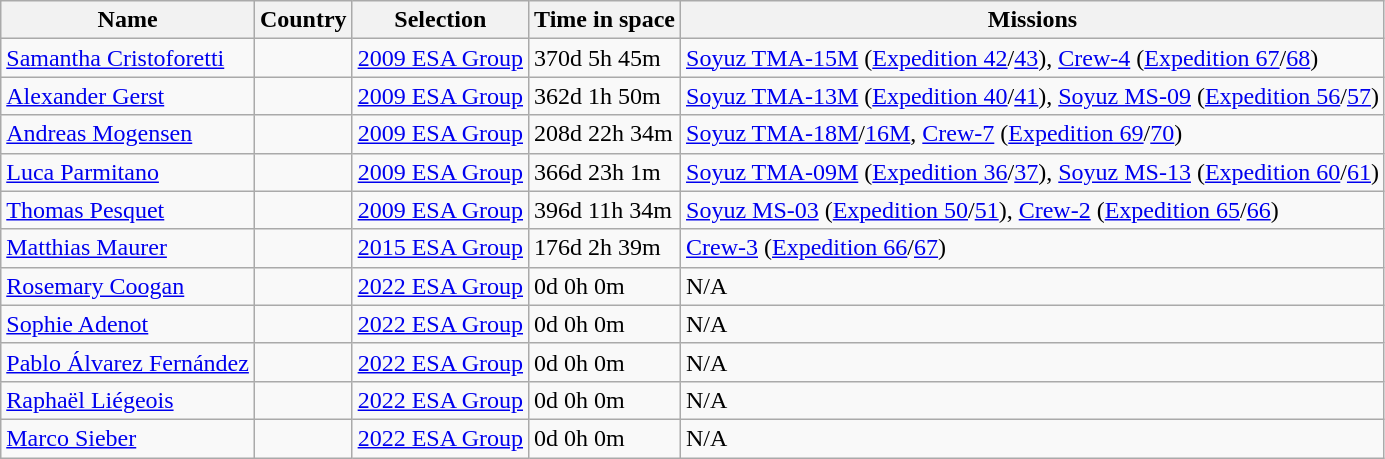<table class="wikitable sortable" style="white-space:nowrap">
<tr>
<th>Name</th>
<th>Country</th>
<th>Selection</th>
<th>Time in space</th>
<th>Missions</th>
</tr>
<tr>
<td><a href='#'>Samantha Cristoforetti</a></td>
<td></td>
<td><a href='#'>2009 ESA Group</a></td>
<td>370d 5h 45m</td>
<td><a href='#'>Soyuz TMA-15M</a> (<a href='#'>Expedition 42</a>/<a href='#'>43</a>), <a href='#'>Crew-4</a> (<a href='#'>Expedition 67</a>/<a href='#'>68</a>)</td>
</tr>
<tr>
<td><a href='#'>Alexander Gerst</a></td>
<td></td>
<td><a href='#'>2009 ESA Group</a></td>
<td>362d 1h 50m</td>
<td><a href='#'>Soyuz TMA-13M</a> (<a href='#'>Expedition 40</a>/<a href='#'>41</a>), <a href='#'>Soyuz MS-09</a> (<a href='#'>Expedition 56</a>/<a href='#'>57</a>)</td>
</tr>
<tr>
<td><a href='#'>Andreas Mogensen</a></td>
<td></td>
<td><a href='#'>2009 ESA Group</a></td>
<td>208d 22h 34m</td>
<td><a href='#'>Soyuz TMA-18M</a>/<a href='#'>16M</a>, <a href='#'>Crew-7</a> (<a href='#'>Expedition 69</a>/<a href='#'>70</a>)</td>
</tr>
<tr>
<td><a href='#'>Luca Parmitano</a></td>
<td></td>
<td><a href='#'>2009 ESA Group</a></td>
<td>366d 23h 1m</td>
<td><a href='#'>Soyuz TMA-09M</a> (<a href='#'>Expedition 36</a>/<a href='#'>37</a>), <a href='#'>Soyuz MS-13</a> (<a href='#'>Expedition 60</a>/<a href='#'>61</a>)</td>
</tr>
<tr>
<td><a href='#'>Thomas Pesquet</a></td>
<td></td>
<td><a href='#'>2009 ESA Group</a></td>
<td>396d 11h 34m</td>
<td><a href='#'>Soyuz MS-03</a> (<a href='#'>Expedition 50</a>/<a href='#'>51</a>), <a href='#'>Crew-2</a> (<a href='#'>Expedition 65</a>/<a href='#'>66</a>)</td>
</tr>
<tr>
<td><a href='#'>Matthias Maurer</a></td>
<td></td>
<td><a href='#'>2015 ESA Group</a></td>
<td>176d 2h 39m</td>
<td><a href='#'>Crew-3</a> (<a href='#'>Expedition 66</a>/<a href='#'>67</a>)</td>
</tr>
<tr>
<td><a href='#'>Rosemary Coogan</a></td>
<td></td>
<td><a href='#'>2022 ESA Group</a></td>
<td>0d 0h 0m</td>
<td>N/A</td>
</tr>
<tr>
<td><a href='#'>Sophie Adenot</a></td>
<td></td>
<td><a href='#'>2022 ESA Group</a></td>
<td>0d 0h 0m</td>
<td>N/A</td>
</tr>
<tr>
<td><a href='#'>Pablo Álvarez Fernández</a></td>
<td></td>
<td><a href='#'>2022 ESA Group</a></td>
<td>0d 0h 0m</td>
<td>N/A</td>
</tr>
<tr>
<td><a href='#'>Raphaël Liégeois</a></td>
<td></td>
<td><a href='#'>2022 ESA Group</a></td>
<td>0d 0h 0m</td>
<td>N/A</td>
</tr>
<tr>
<td><a href='#'>Marco Sieber</a></td>
<td></td>
<td><a href='#'>2022 ESA Group</a></td>
<td>0d 0h 0m</td>
<td>N/A</td>
</tr>
</table>
